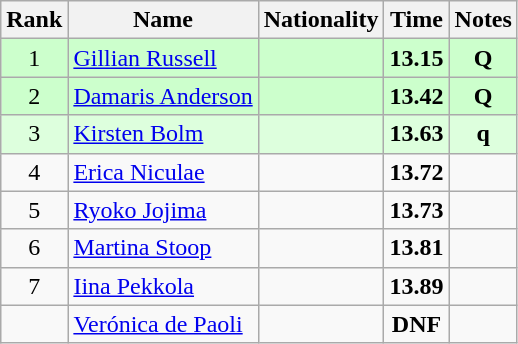<table class="wikitable sortable" style="text-align:center">
<tr>
<th>Rank</th>
<th>Name</th>
<th>Nationality</th>
<th>Time</th>
<th>Notes</th>
</tr>
<tr bgcolor=ccffcc>
<td>1</td>
<td align=left><a href='#'>Gillian Russell</a></td>
<td align=left></td>
<td><strong>13.15</strong></td>
<td><strong>Q</strong></td>
</tr>
<tr bgcolor=ccffcc>
<td>2</td>
<td align=left><a href='#'>Damaris Anderson</a></td>
<td align=left></td>
<td><strong>13.42</strong></td>
<td><strong>Q</strong></td>
</tr>
<tr bgcolor=ddffdd>
<td>3</td>
<td align=left><a href='#'>Kirsten Bolm</a></td>
<td align=left></td>
<td><strong>13.63</strong></td>
<td><strong>q</strong></td>
</tr>
<tr>
<td>4</td>
<td align=left><a href='#'>Erica Niculae</a></td>
<td align=left></td>
<td><strong>13.72</strong></td>
<td></td>
</tr>
<tr>
<td>5</td>
<td align=left><a href='#'>Ryoko Jojima</a></td>
<td align=left></td>
<td><strong>13.73</strong></td>
<td></td>
</tr>
<tr>
<td>6</td>
<td align=left><a href='#'>Martina Stoop</a></td>
<td align=left></td>
<td><strong>13.81</strong></td>
<td></td>
</tr>
<tr>
<td>7</td>
<td align=left><a href='#'>Iina Pekkola</a></td>
<td align=left></td>
<td><strong>13.89</strong></td>
<td></td>
</tr>
<tr>
<td></td>
<td align=left><a href='#'>Verónica de Paoli</a></td>
<td align=left></td>
<td><strong>DNF</strong></td>
<td></td>
</tr>
</table>
